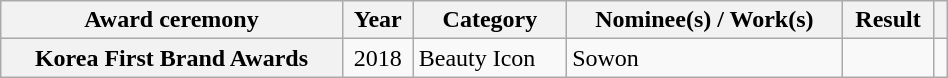<table class="wikitable plainrowheaders" style="width:50%">
<tr>
<th scope="col">Award ceremony</th>
<th scope="col">Year</th>
<th scope="col">Category</th>
<th scope="col">Nominee(s) / Work(s)</th>
<th scope="col">Result</th>
<th scope="col" class="unsortable"></th>
</tr>
<tr>
<th scope="row">Korea First Brand Awards</th>
<td style="text-align:center">2018</td>
<td>Beauty Icon</td>
<td>Sowon</td>
<td></td>
<td style="text-align:center"></td>
</tr>
</table>
